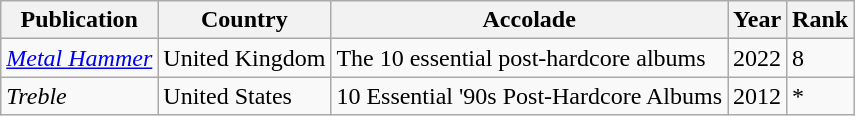<table class="wikitable">
<tr>
<th>Publication</th>
<th>Country</th>
<th>Accolade</th>
<th>Year</th>
<th>Rank</th>
</tr>
<tr>
<td><em><a href='#'>Metal Hammer</a></em></td>
<td>United Kingdom</td>
<td>The 10 essential post-hardcore albums</td>
<td>2022</td>
<td>8</td>
</tr>
<tr>
<td><em>Treble</em></td>
<td>United States</td>
<td>10 Essential '90s Post-Hardcore Albums</td>
<td>2012</td>
<td>*</td>
</tr>
</table>
